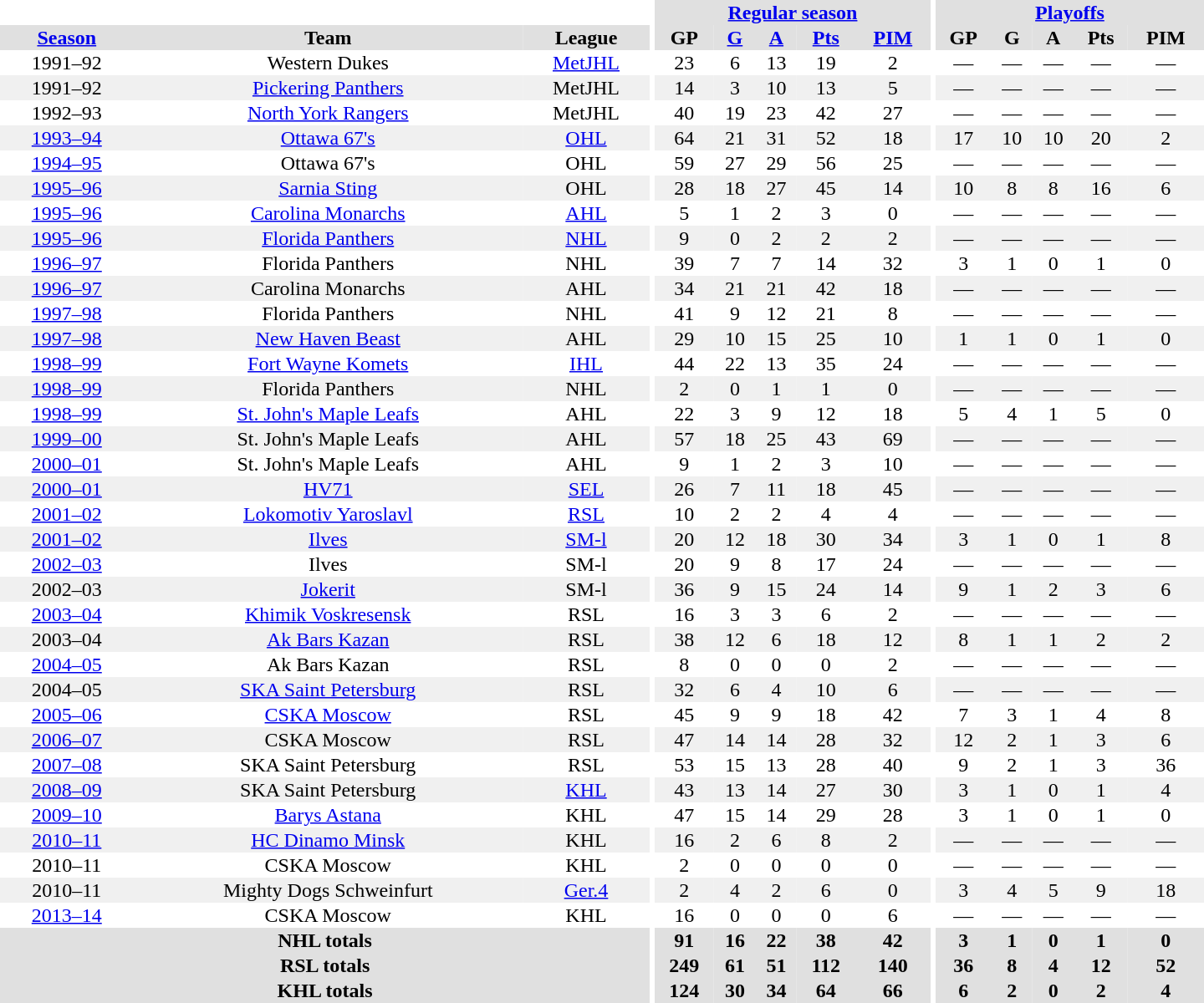<table border="0" cellpadding="1" cellspacing="0" style="text-align:center; width:60em">
<tr bgcolor="#e0e0e0">
<th colspan="3" bgcolor="#ffffff"></th>
<th rowspan="99" bgcolor="#ffffff"></th>
<th colspan="5"><a href='#'>Regular season</a></th>
<th rowspan="99" bgcolor="#ffffff"></th>
<th colspan="5"><a href='#'>Playoffs</a></th>
</tr>
<tr bgcolor="#e0e0e0">
<th><a href='#'>Season</a></th>
<th>Team</th>
<th>League</th>
<th>GP</th>
<th><a href='#'>G</a></th>
<th><a href='#'>A</a></th>
<th><a href='#'>Pts</a></th>
<th><a href='#'>PIM</a></th>
<th>GP</th>
<th>G</th>
<th>A</th>
<th>Pts</th>
<th>PIM</th>
</tr>
<tr>
<td>1991–92</td>
<td>Western Dukes</td>
<td><a href='#'>MetJHL</a></td>
<td>23</td>
<td>6</td>
<td>13</td>
<td>19</td>
<td>2</td>
<td>—</td>
<td>—</td>
<td>—</td>
<td>—</td>
<td>—</td>
</tr>
<tr bgcolor="#f0f0f0">
<td>1991–92</td>
<td><a href='#'>Pickering Panthers</a></td>
<td>MetJHL</td>
<td>14</td>
<td>3</td>
<td>10</td>
<td>13</td>
<td>5</td>
<td>—</td>
<td>—</td>
<td>—</td>
<td>—</td>
<td>—</td>
</tr>
<tr>
<td>1992–93</td>
<td><a href='#'>North York Rangers</a></td>
<td>MetJHL</td>
<td>40</td>
<td>19</td>
<td>23</td>
<td>42</td>
<td>27</td>
<td>—</td>
<td>—</td>
<td>—</td>
<td>—</td>
<td>—</td>
</tr>
<tr bgcolor="#f0f0f0">
<td><a href='#'>1993–94</a></td>
<td><a href='#'>Ottawa 67's</a></td>
<td><a href='#'>OHL</a></td>
<td>64</td>
<td>21</td>
<td>31</td>
<td>52</td>
<td>18</td>
<td>17</td>
<td>10</td>
<td>10</td>
<td>20</td>
<td>2</td>
</tr>
<tr>
<td><a href='#'>1994–95</a></td>
<td>Ottawa 67's</td>
<td>OHL</td>
<td>59</td>
<td>27</td>
<td>29</td>
<td>56</td>
<td>25</td>
<td>—</td>
<td>—</td>
<td>—</td>
<td>—</td>
<td>—</td>
</tr>
<tr bgcolor="#f0f0f0">
<td><a href='#'>1995–96</a></td>
<td><a href='#'>Sarnia Sting</a></td>
<td>OHL</td>
<td>28</td>
<td>18</td>
<td>27</td>
<td>45</td>
<td>14</td>
<td>10</td>
<td>8</td>
<td>8</td>
<td>16</td>
<td>6</td>
</tr>
<tr>
<td><a href='#'>1995–96</a></td>
<td><a href='#'>Carolina Monarchs</a></td>
<td><a href='#'>AHL</a></td>
<td>5</td>
<td>1</td>
<td>2</td>
<td>3</td>
<td>0</td>
<td>—</td>
<td>—</td>
<td>—</td>
<td>—</td>
<td>—</td>
</tr>
<tr bgcolor="#f0f0f0">
<td><a href='#'>1995–96</a></td>
<td><a href='#'>Florida Panthers</a></td>
<td><a href='#'>NHL</a></td>
<td>9</td>
<td>0</td>
<td>2</td>
<td>2</td>
<td>2</td>
<td>—</td>
<td>—</td>
<td>—</td>
<td>—</td>
<td>—</td>
</tr>
<tr>
<td><a href='#'>1996–97</a></td>
<td>Florida Panthers</td>
<td>NHL</td>
<td>39</td>
<td>7</td>
<td>7</td>
<td>14</td>
<td>32</td>
<td>3</td>
<td>1</td>
<td>0</td>
<td>1</td>
<td>0</td>
</tr>
<tr bgcolor="#f0f0f0">
<td><a href='#'>1996–97</a></td>
<td>Carolina Monarchs</td>
<td>AHL</td>
<td>34</td>
<td>21</td>
<td>21</td>
<td>42</td>
<td>18</td>
<td>—</td>
<td>—</td>
<td>—</td>
<td>—</td>
<td>—</td>
</tr>
<tr>
<td><a href='#'>1997–98</a></td>
<td>Florida Panthers</td>
<td>NHL</td>
<td>41</td>
<td>9</td>
<td>12</td>
<td>21</td>
<td>8</td>
<td>—</td>
<td>—</td>
<td>—</td>
<td>—</td>
<td>—</td>
</tr>
<tr bgcolor="#f0f0f0">
<td><a href='#'>1997–98</a></td>
<td><a href='#'>New Haven Beast</a></td>
<td>AHL</td>
<td>29</td>
<td>10</td>
<td>15</td>
<td>25</td>
<td>10</td>
<td>1</td>
<td>1</td>
<td>0</td>
<td>1</td>
<td>0</td>
</tr>
<tr>
<td><a href='#'>1998–99</a></td>
<td><a href='#'>Fort Wayne Komets</a></td>
<td><a href='#'>IHL</a></td>
<td>44</td>
<td>22</td>
<td>13</td>
<td>35</td>
<td>24</td>
<td>—</td>
<td>—</td>
<td>—</td>
<td>—</td>
<td>—</td>
</tr>
<tr bgcolor="#f0f0f0">
<td><a href='#'>1998–99</a></td>
<td>Florida Panthers</td>
<td>NHL</td>
<td>2</td>
<td>0</td>
<td>1</td>
<td>1</td>
<td>0</td>
<td>—</td>
<td>—</td>
<td>—</td>
<td>—</td>
<td>—</td>
</tr>
<tr>
<td><a href='#'>1998–99</a></td>
<td><a href='#'>St. John's Maple Leafs</a></td>
<td>AHL</td>
<td>22</td>
<td>3</td>
<td>9</td>
<td>12</td>
<td>18</td>
<td>5</td>
<td>4</td>
<td>1</td>
<td>5</td>
<td>0</td>
</tr>
<tr bgcolor="#f0f0f0">
<td><a href='#'>1999–00</a></td>
<td>St. John's Maple Leafs</td>
<td>AHL</td>
<td>57</td>
<td>18</td>
<td>25</td>
<td>43</td>
<td>69</td>
<td>—</td>
<td>—</td>
<td>—</td>
<td>—</td>
<td>—</td>
</tr>
<tr>
<td><a href='#'>2000–01</a></td>
<td>St. John's Maple Leafs</td>
<td>AHL</td>
<td>9</td>
<td>1</td>
<td>2</td>
<td>3</td>
<td>10</td>
<td>—</td>
<td>—</td>
<td>—</td>
<td>—</td>
<td>—</td>
</tr>
<tr bgcolor="#f0f0f0">
<td><a href='#'>2000–01</a></td>
<td><a href='#'>HV71</a></td>
<td><a href='#'>SEL</a></td>
<td>26</td>
<td>7</td>
<td>11</td>
<td>18</td>
<td>45</td>
<td>—</td>
<td>—</td>
<td>—</td>
<td>—</td>
<td>—</td>
</tr>
<tr>
<td><a href='#'>2001–02</a></td>
<td><a href='#'>Lokomotiv Yaroslavl</a></td>
<td><a href='#'>RSL</a></td>
<td>10</td>
<td>2</td>
<td>2</td>
<td>4</td>
<td>4</td>
<td>—</td>
<td>—</td>
<td>—</td>
<td>—</td>
<td>—</td>
</tr>
<tr bgcolor="#f0f0f0">
<td><a href='#'>2001–02</a></td>
<td><a href='#'>Ilves</a></td>
<td><a href='#'>SM-l</a></td>
<td>20</td>
<td>12</td>
<td>18</td>
<td>30</td>
<td>34</td>
<td>3</td>
<td>1</td>
<td>0</td>
<td>1</td>
<td>8</td>
</tr>
<tr>
<td><a href='#'>2002–03</a></td>
<td>Ilves</td>
<td>SM-l</td>
<td>20</td>
<td>9</td>
<td>8</td>
<td>17</td>
<td>24</td>
<td>—</td>
<td>—</td>
<td>—</td>
<td>—</td>
<td>—</td>
</tr>
<tr bgcolor="#f0f0f0">
<td>2002–03</td>
<td><a href='#'>Jokerit</a></td>
<td>SM-l</td>
<td>36</td>
<td>9</td>
<td>15</td>
<td>24</td>
<td>14</td>
<td>9</td>
<td>1</td>
<td>2</td>
<td>3</td>
<td>6</td>
</tr>
<tr>
<td><a href='#'>2003–04</a></td>
<td><a href='#'>Khimik Voskresensk</a></td>
<td>RSL</td>
<td>16</td>
<td>3</td>
<td>3</td>
<td>6</td>
<td>2</td>
<td>—</td>
<td>—</td>
<td>—</td>
<td>—</td>
<td>—</td>
</tr>
<tr bgcolor="#f0f0f0">
<td>2003–04</td>
<td><a href='#'>Ak Bars Kazan</a></td>
<td>RSL</td>
<td>38</td>
<td>12</td>
<td>6</td>
<td>18</td>
<td>12</td>
<td>8</td>
<td>1</td>
<td>1</td>
<td>2</td>
<td>2</td>
</tr>
<tr>
<td><a href='#'>2004–05</a></td>
<td>Ak Bars Kazan</td>
<td>RSL</td>
<td>8</td>
<td>0</td>
<td>0</td>
<td>0</td>
<td>2</td>
<td>—</td>
<td>—</td>
<td>—</td>
<td>—</td>
<td>—</td>
</tr>
<tr bgcolor="#f0f0f0">
<td>2004–05</td>
<td><a href='#'>SKA Saint Petersburg</a></td>
<td>RSL</td>
<td>32</td>
<td>6</td>
<td>4</td>
<td>10</td>
<td>6</td>
<td>—</td>
<td>—</td>
<td>—</td>
<td>—</td>
<td>—</td>
</tr>
<tr>
<td><a href='#'>2005–06</a></td>
<td><a href='#'>CSKA Moscow</a></td>
<td>RSL</td>
<td>45</td>
<td>9</td>
<td>9</td>
<td>18</td>
<td>42</td>
<td>7</td>
<td>3</td>
<td>1</td>
<td>4</td>
<td>8</td>
</tr>
<tr bgcolor="#f0f0f0">
<td><a href='#'>2006–07</a></td>
<td>CSKA Moscow</td>
<td>RSL</td>
<td>47</td>
<td>14</td>
<td>14</td>
<td>28</td>
<td>32</td>
<td>12</td>
<td>2</td>
<td>1</td>
<td>3</td>
<td>6</td>
</tr>
<tr>
<td><a href='#'>2007–08</a></td>
<td>SKA Saint Petersburg</td>
<td>RSL</td>
<td>53</td>
<td>15</td>
<td>13</td>
<td>28</td>
<td>40</td>
<td>9</td>
<td>2</td>
<td>1</td>
<td>3</td>
<td>36</td>
</tr>
<tr bgcolor="#f0f0f0">
<td><a href='#'>2008–09</a></td>
<td>SKA Saint Petersburg</td>
<td><a href='#'>KHL</a></td>
<td>43</td>
<td>13</td>
<td>14</td>
<td>27</td>
<td>30</td>
<td>3</td>
<td>1</td>
<td>0</td>
<td>1</td>
<td>4</td>
</tr>
<tr>
<td><a href='#'>2009–10</a></td>
<td><a href='#'>Barys Astana</a></td>
<td>KHL</td>
<td>47</td>
<td>15</td>
<td>14</td>
<td>29</td>
<td>28</td>
<td>3</td>
<td>1</td>
<td>0</td>
<td>1</td>
<td>0</td>
</tr>
<tr bgcolor="#f0f0f0">
<td><a href='#'>2010–11</a></td>
<td><a href='#'>HC Dinamo Minsk</a></td>
<td>KHL</td>
<td>16</td>
<td>2</td>
<td>6</td>
<td>8</td>
<td>2</td>
<td>—</td>
<td>—</td>
<td>—</td>
<td>—</td>
<td>—</td>
</tr>
<tr>
<td>2010–11</td>
<td>CSKA Moscow</td>
<td>KHL</td>
<td>2</td>
<td>0</td>
<td>0</td>
<td>0</td>
<td>0</td>
<td>—</td>
<td>—</td>
<td>—</td>
<td>—</td>
<td>—</td>
</tr>
<tr bgcolor="#f0f0f0">
<td>2010–11</td>
<td>Mighty Dogs Schweinfurt</td>
<td><a href='#'>Ger.4</a></td>
<td>2</td>
<td>4</td>
<td>2</td>
<td>6</td>
<td>0</td>
<td>3</td>
<td>4</td>
<td>5</td>
<td>9</td>
<td>18</td>
</tr>
<tr>
<td><a href='#'>2013–14</a></td>
<td>CSKA Moscow</td>
<td>KHL</td>
<td>16</td>
<td>0</td>
<td>0</td>
<td>0</td>
<td>6</td>
<td>—</td>
<td>—</td>
<td>—</td>
<td>—</td>
<td>—</td>
</tr>
<tr bgcolor="#e0e0e0">
<th colspan="3">NHL totals</th>
<th>91</th>
<th>16</th>
<th>22</th>
<th>38</th>
<th>42</th>
<th>3</th>
<th>1</th>
<th>0</th>
<th>1</th>
<th>0</th>
</tr>
<tr bgcolor="#e0e0e0">
<th colspan="3">RSL totals</th>
<th>249</th>
<th>61</th>
<th>51</th>
<th>112</th>
<th>140</th>
<th>36</th>
<th>8</th>
<th>4</th>
<th>12</th>
<th>52</th>
</tr>
<tr bgcolor="#e0e0e0">
<th colspan="3">KHL totals</th>
<th>124</th>
<th>30</th>
<th>34</th>
<th>64</th>
<th>66</th>
<th>6</th>
<th>2</th>
<th>0</th>
<th>2</th>
<th>4</th>
</tr>
</table>
